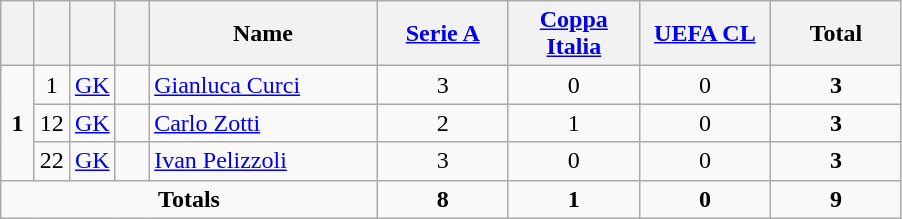<table class="wikitable" style="text-align:center">
<tr>
<th width=15></th>
<th width=15></th>
<th width=15></th>
<th width=15></th>
<th width=145>Name</th>
<th width=80><a href='#'>Serie A</a></th>
<th width=80><a href='#'>Coppa Italia</a></th>
<th width=80><a href='#'>UEFA CL</a></th>
<th width=80>Total</th>
</tr>
<tr>
<td rowspan=3><strong>1</strong></td>
<td>1</td>
<td><a href='#'>GK</a></td>
<td></td>
<td align=left><a href='#'>Gianluca Curci</a></td>
<td>3</td>
<td>0</td>
<td>0</td>
<td><strong>3</strong></td>
</tr>
<tr>
<td>12</td>
<td><a href='#'>GK</a></td>
<td></td>
<td align=left><a href='#'>Carlo Zotti</a></td>
<td>2</td>
<td>1</td>
<td>0</td>
<td><strong>3</strong></td>
</tr>
<tr>
<td>22</td>
<td><a href='#'>GK</a></td>
<td></td>
<td align=left><a href='#'>Ivan Pelizzoli</a></td>
<td>3</td>
<td>0</td>
<td>0</td>
<td><strong>3</strong></td>
</tr>
<tr>
<td colspan=5><strong>Totals</strong></td>
<td><strong>8</strong></td>
<td><strong>1</strong></td>
<td><strong>0</strong></td>
<td><strong>9</strong></td>
</tr>
</table>
